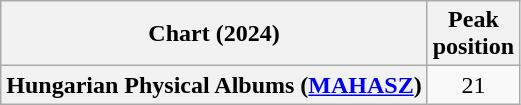<table class="wikitable sortable plainrowheaders"  style="text-align:center;">
<tr>
<th>Chart (2024)</th>
<th>Peak <br> position</th>
</tr>
<tr>
<th scope="row">Hungarian Physical Albums (<a href='#'>MAHASZ</a>)</th>
<td>21</td>
</tr>
</table>
